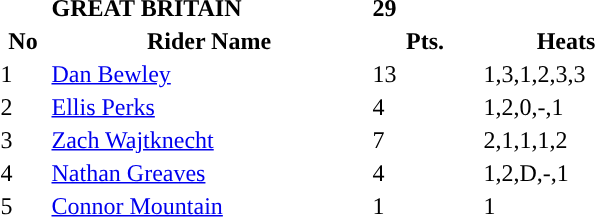<table class="toccolours">
<tr>
<td></td>
<td><strong>GREAT BRITAIN</strong></td>
<td><strong>29</strong></td>
</tr>
<tr style="background-color:">
<th width=30px>No</th>
<th width=210px>Rider Name</th>
<th width=70px>Pts.</th>
<th width=110px>Heats</th>
</tr>
<tr style="background-color:">
<td>1</td>
<td><a href='#'>Dan Bewley</a></td>
<td>13</td>
<td>1,3,1,2,3,3</td>
</tr>
<tr style="background-color:">
<td>2</td>
<td><a href='#'>Ellis Perks</a></td>
<td>4</td>
<td>1,2,0,-,1</td>
</tr>
<tr style="background-color:">
<td>3</td>
<td><a href='#'>Zach Wajtknecht</a></td>
<td>7</td>
<td>2,1,1,1,2</td>
</tr>
<tr style="background-color:">
<td>4</td>
<td><a href='#'>Nathan Greaves</a></td>
<td>4</td>
<td>1,2,D,-,1</td>
</tr>
<tr style="background-color:">
<td>5</td>
<td><a href='#'>Connor Mountain</a></td>
<td>1</td>
<td>1</td>
</tr>
</table>
